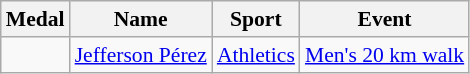<table class="wikitable sortable" style=font-size:90%>
<tr>
<th>Medal</th>
<th>Name</th>
<th>Sport</th>
<th>Event</th>
</tr>
<tr>
<td></td>
<td><a href='#'>Jefferson Pérez</a></td>
<td><a href='#'>Athletics</a></td>
<td><a href='#'>Men's 20 km walk</a></td>
</tr>
</table>
